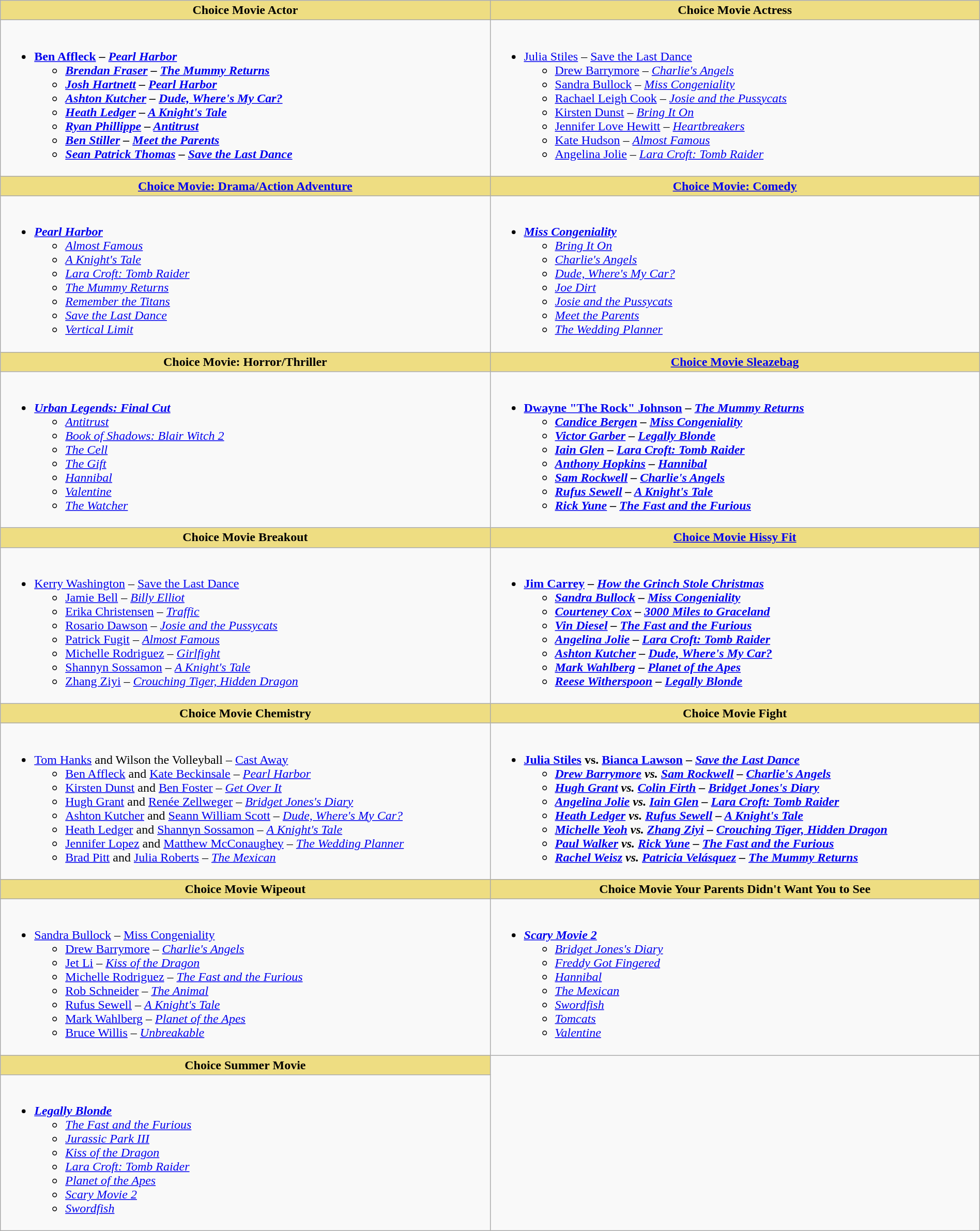<table class="wikitable" style="width:100%">
<tr>
<th style="background:#EEDD82; width:50%">Choice Movie Actor</th>
<th style="background:#EEDD82; width:50%">Choice Movie Actress</th>
</tr>
<tr>
<td valign="top"><br><ul><li><strong><a href='#'>Ben Affleck</a> – <em><a href='#'>Pearl Harbor</a><strong><em><ul><li><a href='#'>Brendan Fraser</a> – </em><a href='#'>The Mummy Returns</a><em></li><li><a href='#'>Josh Hartnett</a> – </em><a href='#'>Pearl Harbor</a><em></li><li><a href='#'>Ashton Kutcher</a> – </em><a href='#'>Dude, Where's My Car?</a><em></li><li><a href='#'>Heath Ledger</a> – </em><a href='#'>A Knight's Tale</a><em></li><li><a href='#'>Ryan Phillippe</a> – </em><a href='#'>Antitrust</a><em></li><li><a href='#'>Ben Stiller</a> – </em><a href='#'>Meet the Parents</a><em></li><li><a href='#'>Sean Patrick Thomas</a> – </em><a href='#'>Save the Last Dance</a><em></li></ul></li></ul></td>
<td valign="top"><br><ul><li></strong><a href='#'>Julia Stiles</a> – </em><a href='#'>Save the Last Dance</a></em></strong><ul><li><a href='#'>Drew Barrymore</a> – <em><a href='#'>Charlie's Angels</a></em></li><li><a href='#'>Sandra Bullock</a> – <em><a href='#'>Miss Congeniality</a></em></li><li><a href='#'>Rachael Leigh Cook</a> – <em><a href='#'>Josie and the Pussycats</a></em></li><li><a href='#'>Kirsten Dunst</a> – <em><a href='#'>Bring It On</a></em></li><li><a href='#'>Jennifer Love Hewitt</a> – <em><a href='#'>Heartbreakers</a></em></li><li><a href='#'>Kate Hudson</a> – <em><a href='#'>Almost Famous</a></em></li><li><a href='#'>Angelina Jolie</a> – <em><a href='#'>Lara Croft: Tomb Raider</a></em></li></ul></li></ul></td>
</tr>
<tr>
<th style="background:#EEDD82; width:50%"><a href='#'>Choice Movie: Drama/Action Adventure</a></th>
<th style="background:#EEDD82; width:50%"><a href='#'>Choice Movie: Comedy</a></th>
</tr>
<tr>
<td valign="top"><br><ul><li><strong><em><a href='#'>Pearl Harbor</a></em></strong><ul><li><em><a href='#'>Almost Famous</a></em></li><li><em><a href='#'>A Knight's Tale</a></em></li><li><em><a href='#'>Lara Croft: Tomb Raider</a></em></li><li><em><a href='#'>The Mummy Returns</a></em></li><li><em><a href='#'>Remember the Titans</a></em></li><li><em><a href='#'>Save the Last Dance</a></em></li><li><em><a href='#'>Vertical Limit</a></em></li></ul></li></ul></td>
<td valign="top"><br><ul><li><strong><em><a href='#'>Miss Congeniality</a></em></strong><ul><li><em><a href='#'>Bring It On</a></em></li><li><em><a href='#'>Charlie's Angels</a></em></li><li><em><a href='#'>Dude, Where's My Car?</a></em></li><li><em><a href='#'>Joe Dirt</a></em></li><li><em><a href='#'>Josie and the Pussycats</a></em></li><li><em><a href='#'>Meet the Parents</a></em></li><li><em><a href='#'>The Wedding Planner</a></em></li></ul></li></ul></td>
</tr>
<tr>
<th style="background:#EEDD82; width:50%">Choice Movie: Horror/Thriller</th>
<th style="background:#EEDD82; width:50%"><a href='#'>Choice Movie Sleazebag</a></th>
</tr>
<tr>
<td valign="top"><br><ul><li><strong><em><a href='#'>Urban Legends: Final Cut</a></em></strong><ul><li><em><a href='#'>Antitrust</a></em></li><li><em><a href='#'>Book of Shadows: Blair Witch 2</a></em></li><li><em><a href='#'>The Cell</a></em></li><li><em><a href='#'>The Gift</a></em></li><li><em><a href='#'>Hannibal</a></em></li><li><em><a href='#'>Valentine</a></em></li><li><em><a href='#'>The Watcher</a></em></li></ul></li></ul></td>
<td valign="top"><br><ul><li><strong><a href='#'>Dwayne "The Rock" Johnson</a> – <em><a href='#'>The Mummy Returns</a><strong><em><ul><li><a href='#'>Candice Bergen</a> – </em><a href='#'>Miss Congeniality</a><em></li><li><a href='#'>Victor Garber</a> – </em><a href='#'>Legally Blonde</a><em></li><li><a href='#'>Iain Glen</a> – </em><a href='#'>Lara Croft: Tomb Raider</a><em></li><li><a href='#'>Anthony Hopkins</a> – </em><a href='#'>Hannibal</a><em></li><li><a href='#'>Sam Rockwell</a> – </em><a href='#'>Charlie's Angels</a><em></li><li><a href='#'>Rufus Sewell</a> – </em><a href='#'>A Knight's Tale</a><em></li><li><a href='#'>Rick Yune</a> – </em><a href='#'>The Fast and the Furious</a><em></li></ul></li></ul></td>
</tr>
<tr>
<th style="background:#EEDD82; width:50%">Choice Movie Breakout</th>
<th style="background:#EEDD82; width:50%"><a href='#'>Choice Movie Hissy Fit</a></th>
</tr>
<tr>
<td valign="top"><br><ul><li></strong><a href='#'>Kerry Washington</a> – </em><a href='#'>Save the Last Dance</a></em></strong><ul><li><a href='#'>Jamie Bell</a> – <em><a href='#'>Billy Elliot</a></em></li><li><a href='#'>Erika Christensen</a> – <em><a href='#'>Traffic</a></em></li><li><a href='#'>Rosario Dawson</a> – <em><a href='#'>Josie and the Pussycats</a></em></li><li><a href='#'>Patrick Fugit</a> – <em><a href='#'>Almost Famous</a></em></li><li><a href='#'>Michelle Rodriguez</a> – <em><a href='#'>Girlfight</a></em></li><li><a href='#'>Shannyn Sossamon</a> – <em><a href='#'>A Knight's Tale</a></em></li><li><a href='#'>Zhang Ziyi</a> – <em><a href='#'>Crouching Tiger, Hidden Dragon</a></em></li></ul></li></ul></td>
<td valign="top"><br><ul><li><strong><a href='#'>Jim Carrey</a> – <em><a href='#'>How the Grinch Stole Christmas</a><strong><em><ul><li><a href='#'>Sandra Bullock</a> – </em><a href='#'>Miss Congeniality</a><em></li><li><a href='#'>Courteney Cox</a> – </em><a href='#'>3000 Miles to Graceland</a><em></li><li><a href='#'>Vin Diesel</a> – </em><a href='#'>The Fast and the Furious</a><em></li><li><a href='#'>Angelina Jolie</a> – </em><a href='#'>Lara Croft: Tomb Raider</a><em></li><li><a href='#'>Ashton Kutcher</a> – </em><a href='#'>Dude, Where's My Car?</a><em></li><li><a href='#'>Mark Wahlberg</a> – </em><a href='#'>Planet of the Apes</a><em></li><li><a href='#'>Reese Witherspoon</a> – </em><a href='#'>Legally Blonde</a><em></li></ul></li></ul></td>
</tr>
<tr>
<th style="background:#EEDD82; width:50%">Choice Movie Chemistry</th>
<th style="background:#EEDD82; width:50%">Choice Movie Fight</th>
</tr>
<tr>
<td valign="top"><br><ul><li></strong><a href='#'>Tom Hanks</a> and Wilson the Volleyball – </em><a href='#'>Cast Away</a></em></strong><ul><li><a href='#'>Ben Affleck</a> and <a href='#'>Kate Beckinsale</a> – <em><a href='#'>Pearl Harbor</a></em></li><li><a href='#'>Kirsten Dunst</a> and <a href='#'>Ben Foster</a> – <em><a href='#'>Get Over It</a></em></li><li><a href='#'>Hugh Grant</a> and <a href='#'>Renée Zellweger</a> – <em><a href='#'>Bridget Jones's Diary</a></em></li><li><a href='#'>Ashton Kutcher</a> and <a href='#'>Seann William Scott</a> – <em><a href='#'>Dude, Where's My Car?</a></em></li><li><a href='#'>Heath Ledger</a> and <a href='#'>Shannyn Sossamon</a> – <em><a href='#'>A Knight's Tale</a></em></li><li><a href='#'>Jennifer Lopez</a> and <a href='#'>Matthew McConaughey</a> – <em><a href='#'>The Wedding Planner</a></em></li><li><a href='#'>Brad Pitt</a> and <a href='#'>Julia Roberts</a> – <em><a href='#'>The Mexican</a></em></li></ul></li></ul></td>
<td valign="top"><br><ul><li><strong><a href='#'>Julia Stiles</a> vs. <a href='#'>Bianca Lawson</a> – <em><a href='#'>Save the Last Dance</a><strong><em><ul><li><a href='#'>Drew Barrymore</a> vs. <a href='#'>Sam Rockwell</a> – </em><a href='#'>Charlie's Angels</a><em></li><li><a href='#'>Hugh Grant</a> vs. <a href='#'>Colin Firth</a> – </em><a href='#'>Bridget Jones's Diary</a><em></li><li><a href='#'>Angelina Jolie</a> vs. <a href='#'>Iain Glen</a> – </em><a href='#'>Lara Croft: Tomb Raider</a><em></li><li><a href='#'>Heath Ledger</a> vs. <a href='#'>Rufus Sewell</a> – </em><a href='#'>A Knight's Tale</a><em></li><li><a href='#'>Michelle Yeoh</a> vs. <a href='#'>Zhang Ziyi</a> – </em><a href='#'>Crouching Tiger, Hidden Dragon</a><em></li><li><a href='#'>Paul Walker</a> vs. <a href='#'>Rick Yune</a> – </em><a href='#'>The Fast and the Furious</a><em></li><li><a href='#'>Rachel Weisz</a> vs. <a href='#'>Patricia Velásquez</a> – </em><a href='#'>The Mummy Returns</a><em></li></ul></li></ul></td>
</tr>
<tr>
<th style="background:#EEDD82; width:50%">Choice Movie Wipeout</th>
<th style="background:#EEDD82; width:50%">Choice Movie Your Parents Didn't Want You to See</th>
</tr>
<tr>
<td valign="top"><br><ul><li></strong><a href='#'>Sandra Bullock</a> – </em><a href='#'>Miss Congeniality</a></em></strong><ul><li><a href='#'>Drew Barrymore</a> – <em><a href='#'>Charlie's Angels</a></em></li><li><a href='#'>Jet Li</a> – <em><a href='#'>Kiss of the Dragon</a></em></li><li><a href='#'>Michelle Rodriguez</a> – <em><a href='#'>The Fast and the Furious</a></em></li><li><a href='#'>Rob Schneider</a> – <em><a href='#'>The Animal</a></em></li><li><a href='#'>Rufus Sewell</a> – <em><a href='#'>A Knight's Tale</a></em></li><li><a href='#'>Mark Wahlberg</a> – <em><a href='#'>Planet of the Apes</a></em></li><li><a href='#'>Bruce Willis</a> – <em><a href='#'>Unbreakable</a></em></li></ul></li></ul></td>
<td valign="top"><br><ul><li><strong><em><a href='#'>Scary Movie 2</a></em></strong><ul><li><em><a href='#'>Bridget Jones's Diary</a></em></li><li><em><a href='#'>Freddy Got Fingered</a></em></li><li><em><a href='#'>Hannibal</a></em></li><li><em><a href='#'>The Mexican</a></em></li><li><em><a href='#'>Swordfish</a></em></li><li><em><a href='#'>Tomcats</a></em></li><li><em><a href='#'>Valentine</a></em></li></ul></li></ul></td>
</tr>
<tr>
<th style="background:#EEDD82;">Choice Summer Movie</th>
</tr>
<tr>
<td valign="top"><br><ul><li><strong><em><a href='#'>Legally Blonde</a></em></strong><ul><li><em><a href='#'>The Fast and the Furious</a></em></li><li><em><a href='#'>Jurassic Park III</a></em></li><li><em><a href='#'>Kiss of the Dragon</a></em></li><li><em><a href='#'>Lara Croft: Tomb Raider</a></em></li><li><em><a href='#'>Planet of the Apes</a></em></li><li><em><a href='#'>Scary Movie 2</a></em></li><li><em><a href='#'>Swordfish</a></em></li></ul></li></ul></td>
</tr>
</table>
